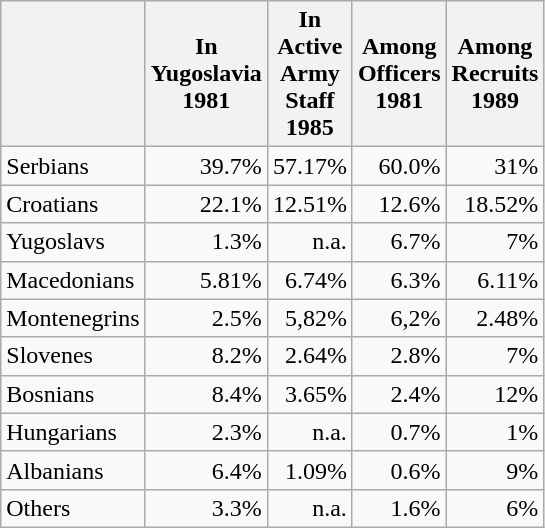<table class="wikitable" style="text-align:right;" width="350px">
<tr>
<th></th>
<th>In Yugoslavia 1981</th>
<th>In Active Army Staff 1985</th>
<th>Among Officers 1981</th>
<th>Among Recruits 1989</th>
</tr>
<tr>
<td align=left>Serbians</td>
<td>39.7%</td>
<td>57.17%</td>
<td>60.0%</td>
<td>31%</td>
</tr>
<tr>
<td align=left>Croatians</td>
<td>22.1%</td>
<td>12.51%</td>
<td>12.6%</td>
<td>18.52%</td>
</tr>
<tr>
<td align=left>Yugoslavs</td>
<td>1.3%</td>
<td>n.a.</td>
<td>6.7%</td>
<td>7%</td>
</tr>
<tr>
<td align=left>Macedonians</td>
<td>5.81%</td>
<td>6.74%</td>
<td>6.3%</td>
<td>6.11%</td>
</tr>
<tr>
<td align=left>Montenegrins</td>
<td>2.5%</td>
<td>5,82%</td>
<td>6,2%</td>
<td>2.48%</td>
</tr>
<tr>
<td align=left>Slovenes</td>
<td>8.2%</td>
<td>2.64%</td>
<td>2.8%</td>
<td>7%</td>
</tr>
<tr>
<td align=left>Bosnians</td>
<td>8.4%</td>
<td>3.65%</td>
<td>2.4%</td>
<td>12%</td>
</tr>
<tr>
<td align=left>Hungarians</td>
<td>2.3%</td>
<td>n.a.</td>
<td>0.7%</td>
<td>1%</td>
</tr>
<tr>
<td align=left>Albanians</td>
<td>6.4%</td>
<td>1.09%</td>
<td>0.6%</td>
<td>9%</td>
</tr>
<tr>
<td align=left>Others</td>
<td>3.3%</td>
<td>n.a.</td>
<td>1.6%</td>
<td>6%</td>
</tr>
</table>
